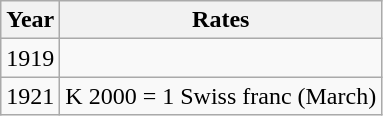<table class="wikitable">
<tr>
<th>Year</th>
<th>Rates</th>
</tr>
<tr>
<td>1919</td>
<td></td>
</tr>
<tr>
<td>1921</td>
<td>K 2000 = 1 Swiss franc (March)</td>
</tr>
</table>
